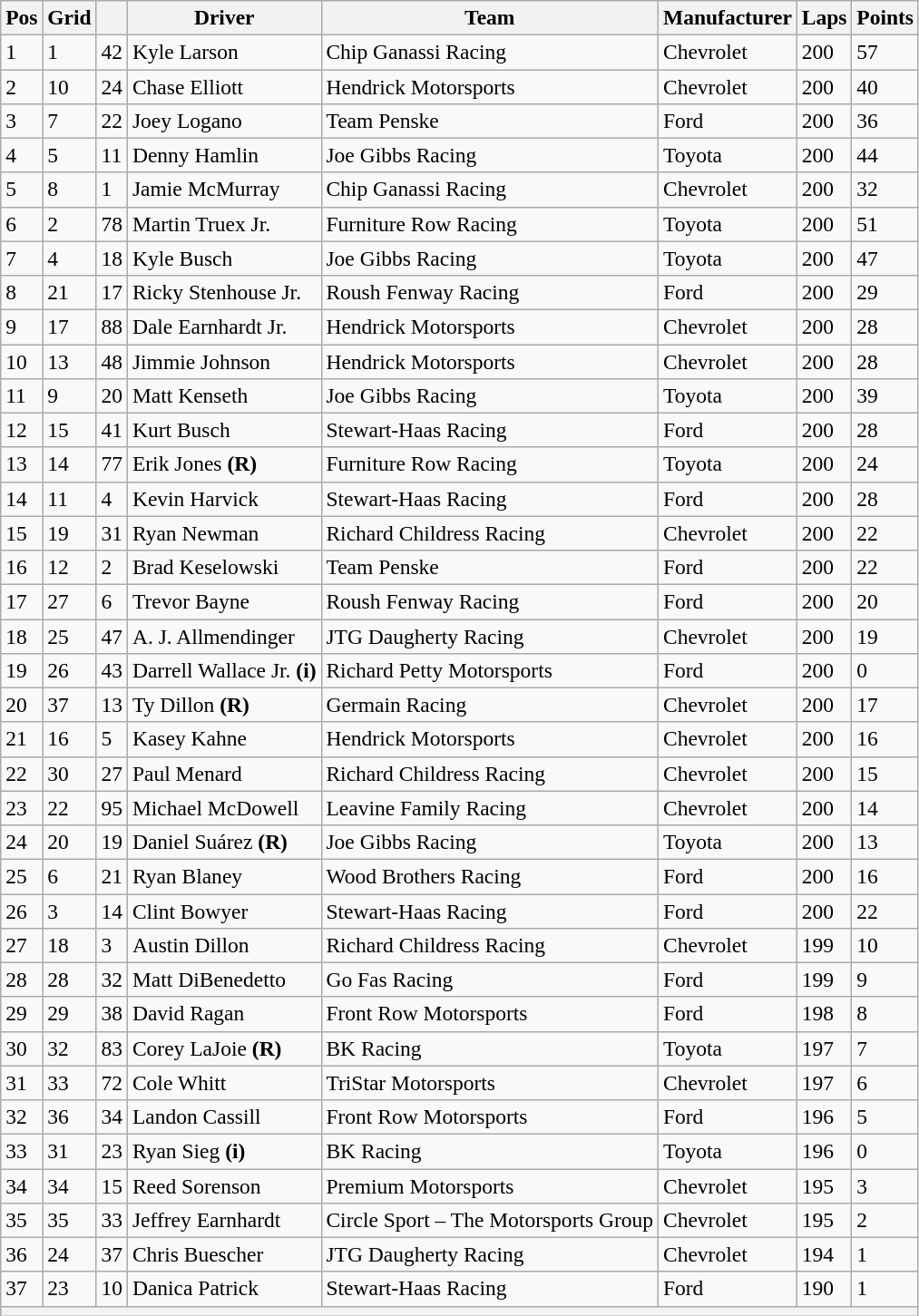<table class="wikitable" style="font-size:98%">
<tr>
<th>Pos</th>
<th>Grid</th>
<th></th>
<th>Driver</th>
<th>Team</th>
<th>Manufacturer</th>
<th>Laps</th>
<th>Points</th>
</tr>
<tr>
<td>1</td>
<td>1</td>
<td>42</td>
<td>Kyle Larson</td>
<td>Chip Ganassi Racing</td>
<td>Chevrolet</td>
<td>200</td>
<td>57</td>
</tr>
<tr>
<td>2</td>
<td>10</td>
<td>24</td>
<td>Chase Elliott</td>
<td>Hendrick Motorsports</td>
<td>Chevrolet</td>
<td>200</td>
<td>40</td>
</tr>
<tr>
<td>3</td>
<td>7</td>
<td>22</td>
<td>Joey Logano</td>
<td>Team Penske</td>
<td>Ford</td>
<td>200</td>
<td>36</td>
</tr>
<tr>
<td>4</td>
<td>5</td>
<td>11</td>
<td>Denny Hamlin</td>
<td>Joe Gibbs Racing</td>
<td>Toyota</td>
<td>200</td>
<td>44</td>
</tr>
<tr>
<td>5</td>
<td>8</td>
<td>1</td>
<td>Jamie McMurray</td>
<td>Chip Ganassi Racing</td>
<td>Chevrolet</td>
<td>200</td>
<td>32</td>
</tr>
<tr>
<td>6</td>
<td>2</td>
<td>78</td>
<td>Martin Truex Jr.</td>
<td>Furniture Row Racing</td>
<td>Toyota</td>
<td>200</td>
<td>51</td>
</tr>
<tr>
<td>7</td>
<td>4</td>
<td>18</td>
<td>Kyle Busch</td>
<td>Joe Gibbs Racing</td>
<td>Toyota</td>
<td>200</td>
<td>47</td>
</tr>
<tr>
<td>8</td>
<td>21</td>
<td>17</td>
<td>Ricky Stenhouse Jr.</td>
<td>Roush Fenway Racing</td>
<td>Ford</td>
<td>200</td>
<td>29</td>
</tr>
<tr>
<td>9</td>
<td>17</td>
<td>88</td>
<td>Dale Earnhardt Jr.</td>
<td>Hendrick Motorsports</td>
<td>Chevrolet</td>
<td>200</td>
<td>28</td>
</tr>
<tr>
<td>10</td>
<td>13</td>
<td>48</td>
<td>Jimmie Johnson</td>
<td>Hendrick Motorsports</td>
<td>Chevrolet</td>
<td>200</td>
<td>28</td>
</tr>
<tr>
<td>11</td>
<td>9</td>
<td>20</td>
<td>Matt Kenseth</td>
<td>Joe Gibbs Racing</td>
<td>Toyota</td>
<td>200</td>
<td>39</td>
</tr>
<tr>
<td>12</td>
<td>15</td>
<td>41</td>
<td>Kurt Busch</td>
<td>Stewart-Haas Racing</td>
<td>Ford</td>
<td>200</td>
<td>28</td>
</tr>
<tr>
<td>13</td>
<td>14</td>
<td>77</td>
<td>Erik Jones <strong>(R)</strong></td>
<td>Furniture Row Racing</td>
<td>Toyota</td>
<td>200</td>
<td>24</td>
</tr>
<tr>
<td>14</td>
<td>11</td>
<td>4</td>
<td>Kevin Harvick</td>
<td>Stewart-Haas Racing</td>
<td>Ford</td>
<td>200</td>
<td>28</td>
</tr>
<tr>
<td>15</td>
<td>19</td>
<td>31</td>
<td>Ryan Newman</td>
<td>Richard Childress Racing</td>
<td>Chevrolet</td>
<td>200</td>
<td>22</td>
</tr>
<tr>
<td>16</td>
<td>12</td>
<td>2</td>
<td>Brad Keselowski</td>
<td>Team Penske</td>
<td>Ford</td>
<td>200</td>
<td>22</td>
</tr>
<tr>
<td>17</td>
<td>27</td>
<td>6</td>
<td>Trevor Bayne</td>
<td>Roush Fenway Racing</td>
<td>Ford</td>
<td>200</td>
<td>20</td>
</tr>
<tr>
<td>18</td>
<td>25</td>
<td>47</td>
<td>A. J. Allmendinger</td>
<td>JTG Daugherty Racing</td>
<td>Chevrolet</td>
<td>200</td>
<td>19</td>
</tr>
<tr>
<td>19</td>
<td>26</td>
<td>43</td>
<td>Darrell Wallace Jr. <strong>(i)</strong></td>
<td>Richard Petty Motorsports</td>
<td>Ford</td>
<td>200</td>
<td>0</td>
</tr>
<tr>
<td>20</td>
<td>37</td>
<td>13</td>
<td>Ty Dillon <strong>(R)</strong></td>
<td>Germain Racing</td>
<td>Chevrolet</td>
<td>200</td>
<td>17</td>
</tr>
<tr>
<td>21</td>
<td>16</td>
<td>5</td>
<td>Kasey Kahne</td>
<td>Hendrick Motorsports</td>
<td>Chevrolet</td>
<td>200</td>
<td>16</td>
</tr>
<tr>
<td>22</td>
<td>30</td>
<td>27</td>
<td>Paul Menard</td>
<td>Richard Childress Racing</td>
<td>Chevrolet</td>
<td>200</td>
<td>15</td>
</tr>
<tr>
<td>23</td>
<td>22</td>
<td>95</td>
<td>Michael McDowell</td>
<td>Leavine Family Racing</td>
<td>Chevrolet</td>
<td>200</td>
<td>14</td>
</tr>
<tr>
<td>24</td>
<td>20</td>
<td>19</td>
<td>Daniel Suárez <strong>(R)</strong></td>
<td>Joe Gibbs Racing</td>
<td>Toyota</td>
<td>200</td>
<td>13</td>
</tr>
<tr>
<td>25</td>
<td>6</td>
<td>21</td>
<td>Ryan Blaney</td>
<td>Wood Brothers Racing</td>
<td>Ford</td>
<td>200</td>
<td>16</td>
</tr>
<tr>
<td>26</td>
<td>3</td>
<td>14</td>
<td>Clint Bowyer</td>
<td>Stewart-Haas Racing</td>
<td>Ford</td>
<td>200</td>
<td>22</td>
</tr>
<tr>
<td>27</td>
<td>18</td>
<td>3</td>
<td>Austin Dillon</td>
<td>Richard Childress Racing</td>
<td>Chevrolet</td>
<td>199</td>
<td>10</td>
</tr>
<tr>
<td>28</td>
<td>28</td>
<td>32</td>
<td>Matt DiBenedetto</td>
<td>Go Fas Racing</td>
<td>Ford</td>
<td>199</td>
<td>9</td>
</tr>
<tr>
<td>29</td>
<td>29</td>
<td>38</td>
<td>David Ragan</td>
<td>Front Row Motorsports</td>
<td>Ford</td>
<td>198</td>
<td>8</td>
</tr>
<tr>
<td>30</td>
<td>32</td>
<td>83</td>
<td>Corey LaJoie <strong>(R)</strong></td>
<td>BK Racing</td>
<td>Toyota</td>
<td>197</td>
<td>7</td>
</tr>
<tr>
<td>31</td>
<td>33</td>
<td>72</td>
<td>Cole Whitt</td>
<td>TriStar Motorsports</td>
<td>Chevrolet</td>
<td>197</td>
<td>6</td>
</tr>
<tr>
<td>32</td>
<td>36</td>
<td>34</td>
<td>Landon Cassill</td>
<td>Front Row Motorsports</td>
<td>Ford</td>
<td>196</td>
<td>5</td>
</tr>
<tr>
<td>33</td>
<td>31</td>
<td>23</td>
<td>Ryan Sieg <strong>(i)</strong></td>
<td>BK Racing</td>
<td>Toyota</td>
<td>196</td>
<td>0</td>
</tr>
<tr>
<td>34</td>
<td>34</td>
<td>15</td>
<td>Reed Sorenson</td>
<td>Premium Motorsports</td>
<td>Chevrolet</td>
<td>195</td>
<td>3</td>
</tr>
<tr>
<td>35</td>
<td>35</td>
<td>33</td>
<td>Jeffrey Earnhardt</td>
<td>Circle Sport – The Motorsports Group</td>
<td>Chevrolet</td>
<td>195</td>
<td>2</td>
</tr>
<tr>
<td>36</td>
<td>24</td>
<td>37</td>
<td>Chris Buescher</td>
<td>JTG Daugherty Racing</td>
<td>Chevrolet</td>
<td>194</td>
<td>1</td>
</tr>
<tr>
<td>37</td>
<td>23</td>
<td>10</td>
<td>Danica Patrick</td>
<td>Stewart-Haas Racing</td>
<td>Ford</td>
<td>190</td>
<td>1</td>
</tr>
<tr>
<th colspan="8"></th>
</tr>
</table>
